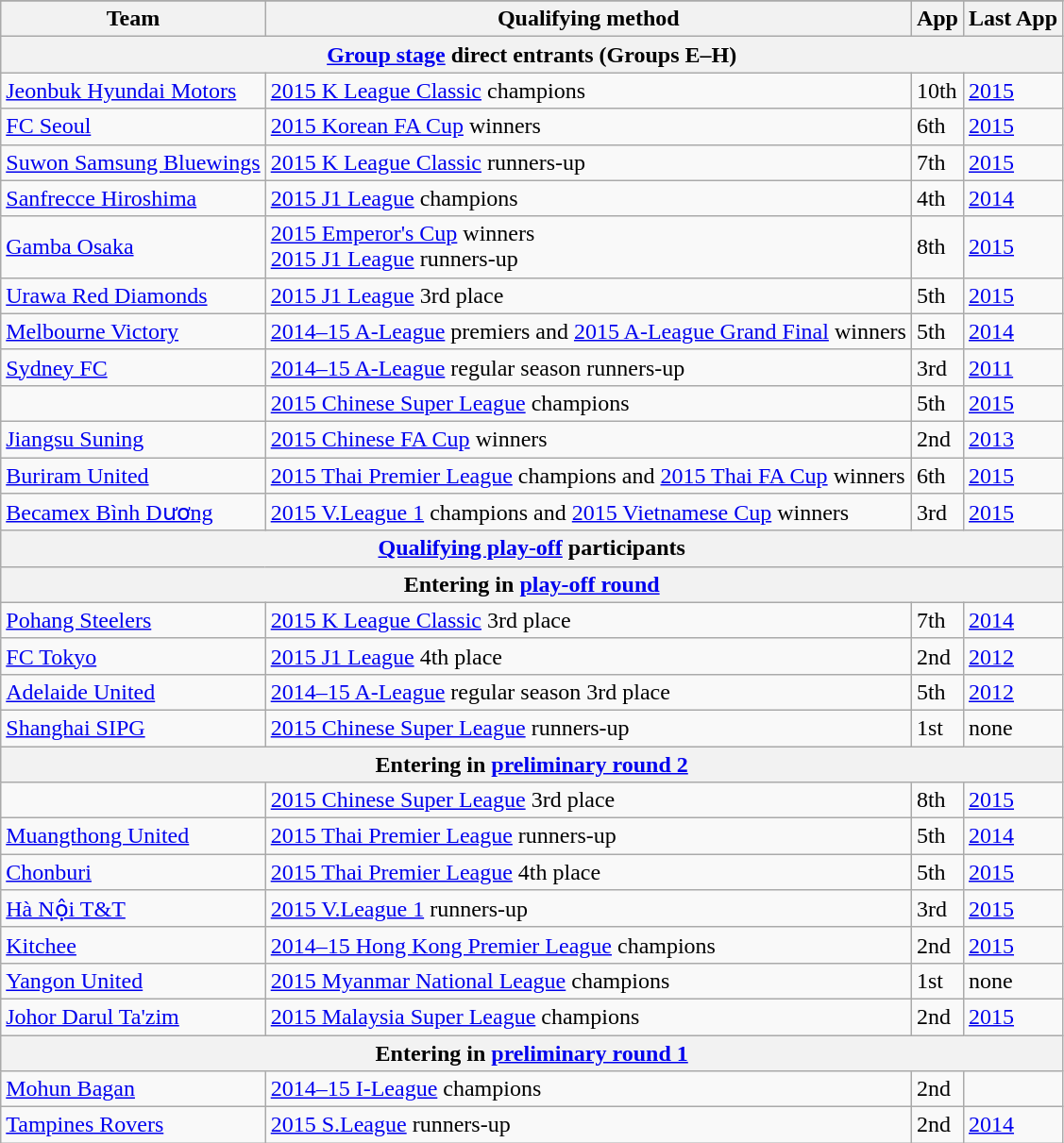<table class="wikitable">
<tr>
</tr>
<tr>
<th>Team</th>
<th>Qualifying method</th>
<th>App</th>
<th>Last App</th>
</tr>
<tr>
<th colspan=4><a href='#'>Group stage</a> direct entrants (Groups E–H)</th>
</tr>
<tr>
<td> <a href='#'>Jeonbuk Hyundai Motors</a></td>
<td><a href='#'>2015 K League Classic</a> champions</td>
<td>10th</td>
<td><a href='#'>2015</a></td>
</tr>
<tr>
<td> <a href='#'>FC Seoul</a></td>
<td><a href='#'>2015 Korean FA Cup</a> winners</td>
<td>6th</td>
<td><a href='#'>2015</a></td>
</tr>
<tr>
<td> <a href='#'>Suwon Samsung Bluewings</a></td>
<td><a href='#'>2015 K League Classic</a> runners-up</td>
<td>7th</td>
<td><a href='#'>2015</a></td>
</tr>
<tr>
<td> <a href='#'>Sanfrecce Hiroshima</a></td>
<td><a href='#'>2015 J1 League</a> champions</td>
<td>4th</td>
<td><a href='#'>2014</a></td>
</tr>
<tr>
<td> <a href='#'>Gamba Osaka</a></td>
<td><a href='#'>2015 Emperor's Cup</a> winners<br><a href='#'>2015 J1 League</a> runners-up</td>
<td>8th</td>
<td><a href='#'>2015</a></td>
</tr>
<tr>
<td> <a href='#'>Urawa Red Diamonds</a></td>
<td><a href='#'>2015 J1 League</a> 3rd place</td>
<td>5th</td>
<td><a href='#'>2015</a></td>
</tr>
<tr>
<td> <a href='#'>Melbourne Victory</a></td>
<td><a href='#'>2014–15 A-League</a> premiers and <a href='#'>2015 A-League Grand Final</a> winners</td>
<td>5th</td>
<td><a href='#'>2014</a></td>
</tr>
<tr>
<td> <a href='#'>Sydney FC</a></td>
<td><a href='#'>2014–15 A-League</a> regular season runners-up</td>
<td>3rd</td>
<td><a href='#'>2011</a></td>
</tr>
<tr>
<td></td>
<td><a href='#'>2015 Chinese Super League</a> champions</td>
<td>5th</td>
<td><a href='#'>2015</a></td>
</tr>
<tr>
<td> <a href='#'>Jiangsu Suning</a></td>
<td><a href='#'>2015 Chinese FA Cup</a> winners</td>
<td>2nd</td>
<td><a href='#'>2013</a></td>
</tr>
<tr>
<td> <a href='#'>Buriram United</a></td>
<td><a href='#'>2015 Thai Premier League</a> champions and <a href='#'>2015 Thai FA Cup</a> winners</td>
<td>6th</td>
<td><a href='#'>2015</a></td>
</tr>
<tr>
<td> <a href='#'>Becamex Bình Dương</a></td>
<td><a href='#'>2015 V.League 1</a> champions and <a href='#'>2015 Vietnamese Cup</a> winners</td>
<td>3rd</td>
<td><a href='#'>2015</a></td>
</tr>
<tr>
<th colspan=4><a href='#'>Qualifying play-off</a> participants</th>
</tr>
<tr>
<th colspan=4>Entering in <a href='#'>play-off round</a></th>
</tr>
<tr>
<td> <a href='#'>Pohang Steelers</a></td>
<td><a href='#'>2015 K League Classic</a> 3rd place</td>
<td>7th</td>
<td><a href='#'>2014</a></td>
</tr>
<tr>
<td> <a href='#'>FC Tokyo</a></td>
<td><a href='#'>2015 J1 League</a> 4th place</td>
<td>2nd</td>
<td><a href='#'>2012</a></td>
</tr>
<tr>
<td> <a href='#'>Adelaide United</a></td>
<td><a href='#'>2014–15 A-League</a> regular season 3rd place</td>
<td>5th</td>
<td><a href='#'>2012</a></td>
</tr>
<tr>
<td> <a href='#'>Shanghai SIPG</a></td>
<td><a href='#'>2015 Chinese Super League</a> runners-up</td>
<td>1st</td>
<td>none</td>
</tr>
<tr>
<th colspan=4>Entering in <a href='#'>preliminary round 2</a></th>
</tr>
<tr>
<td></td>
<td><a href='#'>2015 Chinese Super League</a> 3rd place</td>
<td>8th</td>
<td><a href='#'>2015</a></td>
</tr>
<tr>
<td> <a href='#'>Muangthong United</a></td>
<td><a href='#'>2015 Thai Premier League</a> runners-up</td>
<td>5th</td>
<td><a href='#'>2014</a></td>
</tr>
<tr>
<td> <a href='#'>Chonburi</a></td>
<td><a href='#'>2015 Thai Premier League</a> 4th place</td>
<td>5th</td>
<td><a href='#'>2015</a></td>
</tr>
<tr>
<td> <a href='#'>Hà Nội T&T</a></td>
<td><a href='#'>2015 V.League 1</a> runners-up</td>
<td>3rd</td>
<td><a href='#'>2015</a></td>
</tr>
<tr>
<td> <a href='#'>Kitchee</a></td>
<td><a href='#'>2014–15 Hong Kong Premier League</a> champions</td>
<td>2nd</td>
<td><a href='#'>2015</a></td>
</tr>
<tr>
<td> <a href='#'>Yangon United</a></td>
<td><a href='#'>2015 Myanmar National League</a> champions</td>
<td>1st</td>
<td>none</td>
</tr>
<tr>
<td> <a href='#'>Johor Darul Ta'zim</a></td>
<td><a href='#'>2015 Malaysia Super League</a> champions</td>
<td>2nd</td>
<td><a href='#'>2015</a></td>
</tr>
<tr>
<th colspan=4>Entering in <a href='#'>preliminary round 1</a></th>
</tr>
<tr>
<td> <a href='#'>Mohun Bagan</a></td>
<td><a href='#'>2014–15 I-League</a> champions</td>
<td>2nd</td>
<td></td>
</tr>
<tr>
<td> <a href='#'>Tampines Rovers</a></td>
<td><a href='#'>2015 S.League</a> runners-up</td>
<td>2nd</td>
<td><a href='#'>2014</a></td>
</tr>
</table>
